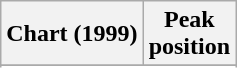<table class="wikitable sortable plainrowheaders" style="text-align:center">
<tr>
<th>Chart (1999)</th>
<th>Peak<br>position</th>
</tr>
<tr>
</tr>
<tr>
</tr>
<tr>
</tr>
</table>
